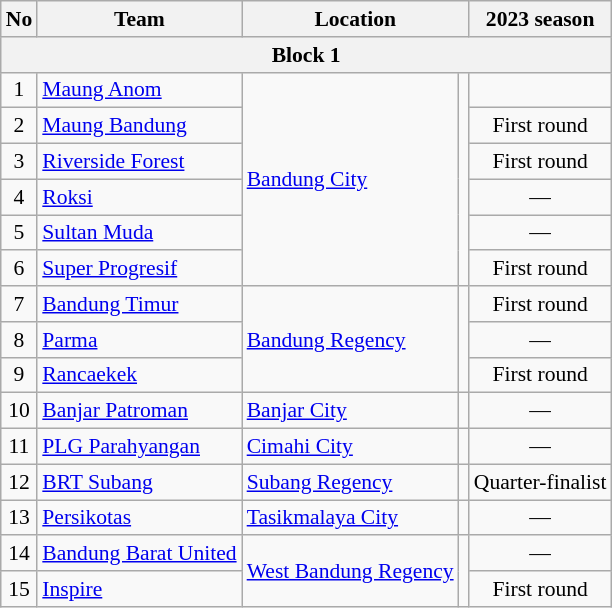<table class="wikitable sortable" style="font-size:90%;">
<tr>
<th>No</th>
<th>Team</th>
<th colspan="2">Location</th>
<th>2023 season</th>
</tr>
<tr>
<th colspan="5" align="center">Block 1</th>
</tr>
<tr>
<td align=center>1</td>
<td><a href='#'>Maung Anom</a></td>
<td rowspan="6"><a href='#'>Bandung City</a></td>
<td rowspan="6"></td>
<td align=center></td>
</tr>
<tr>
<td align=center>2</td>
<td><a href='#'>Maung Bandung</a></td>
<td align=center>First round<br></td>
</tr>
<tr>
<td align=center>3</td>
<td><a href='#'>Riverside Forest</a></td>
<td align=center>First round<br></td>
</tr>
<tr>
<td align=center>4</td>
<td><a href='#'>Roksi</a></td>
<td align=center>—</td>
</tr>
<tr>
<td align=center>5</td>
<td><a href='#'>Sultan Muda</a></td>
<td align=center>—</td>
</tr>
<tr>
<td align=center>6</td>
<td><a href='#'>Super Progresif</a></td>
<td align=center>First round<br></td>
</tr>
<tr>
<td align=center>7</td>
<td><a href='#'>Bandung Timur</a></td>
<td rowspan="3"><a href='#'>Bandung Regency</a></td>
<td rowspan="3"></td>
<td align=center>First round<br></td>
</tr>
<tr>
<td align=center>8</td>
<td><a href='#'>Parma</a></td>
<td align=center>—</td>
</tr>
<tr>
<td align=center>9</td>
<td><a href='#'>Rancaekek</a></td>
<td align=center>First round<br></td>
</tr>
<tr>
<td align=center>10</td>
<td><a href='#'>Banjar Patroman</a></td>
<td><a href='#'>Banjar City</a></td>
<td></td>
<td align=center>—</td>
</tr>
<tr>
<td align=center>11</td>
<td><a href='#'>PLG Parahyangan</a></td>
<td><a href='#'>Cimahi City</a></td>
<td></td>
<td align=center>—</td>
</tr>
<tr>
<td align=center>12</td>
<td><a href='#'>BRT Subang</a></td>
<td><a href='#'>Subang Regency</a></td>
<td></td>
<td align=center>Quarter-finalist</td>
</tr>
<tr>
<td align=center>13</td>
<td><a href='#'>Persikotas</a></td>
<td><a href='#'>Tasikmalaya City</a></td>
<td></td>
<td align=center>—</td>
</tr>
<tr>
<td align=center>14</td>
<td><a href='#'>Bandung Barat United</a></td>
<td rowspan="2"><a href='#'>West Bandung Regency</a></td>
<td rowspan="2"></td>
<td align=center>—</td>
</tr>
<tr>
<td align=center>15</td>
<td><a href='#'>Inspire</a></td>
<td align=center>First round<br></td>
</tr>
</table>
